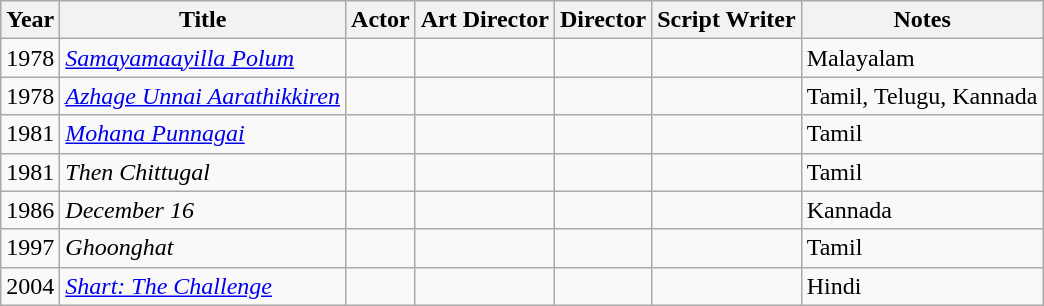<table class="wikitable">
<tr>
<th>Year</th>
<th>Title</th>
<th>Actor</th>
<th>Art Director</th>
<th>Director</th>
<th>Script Writer</th>
<th>Notes</th>
</tr>
<tr>
<td>1978</td>
<td><em><a href='#'>Samayamaayilla Polum</a></em></td>
<td></td>
<td></td>
<td></td>
<td></td>
<td>Malayalam</td>
</tr>
<tr>
<td>1978</td>
<td><em><a href='#'>Azhage Unnai Aarathikkiren</a></em></td>
<td></td>
<td></td>
<td></td>
<td></td>
<td>Tamil, Telugu, Kannada</td>
</tr>
<tr>
<td>1981</td>
<td><em><a href='#'>Mohana Punnagai</a></em></td>
<td></td>
<td></td>
<td></td>
<td></td>
<td>Tamil</td>
</tr>
<tr>
<td>1981</td>
<td><em>Then Chittugal</em></td>
<td></td>
<td></td>
<td></td>
<td></td>
<td>Tamil</td>
</tr>
<tr>
<td>1986</td>
<td><em>December 16</em></td>
<td></td>
<td></td>
<td></td>
<td></td>
<td>Kannada</td>
</tr>
<tr>
<td>1997</td>
<td><em>Ghoonghat</em></td>
<td></td>
<td></td>
<td></td>
<td></td>
<td>Tamil</td>
</tr>
<tr>
<td>2004</td>
<td><em><a href='#'>Shart: The Challenge</a> </em></td>
<td></td>
<td></td>
<td></td>
<td></td>
<td>Hindi</td>
</tr>
</table>
